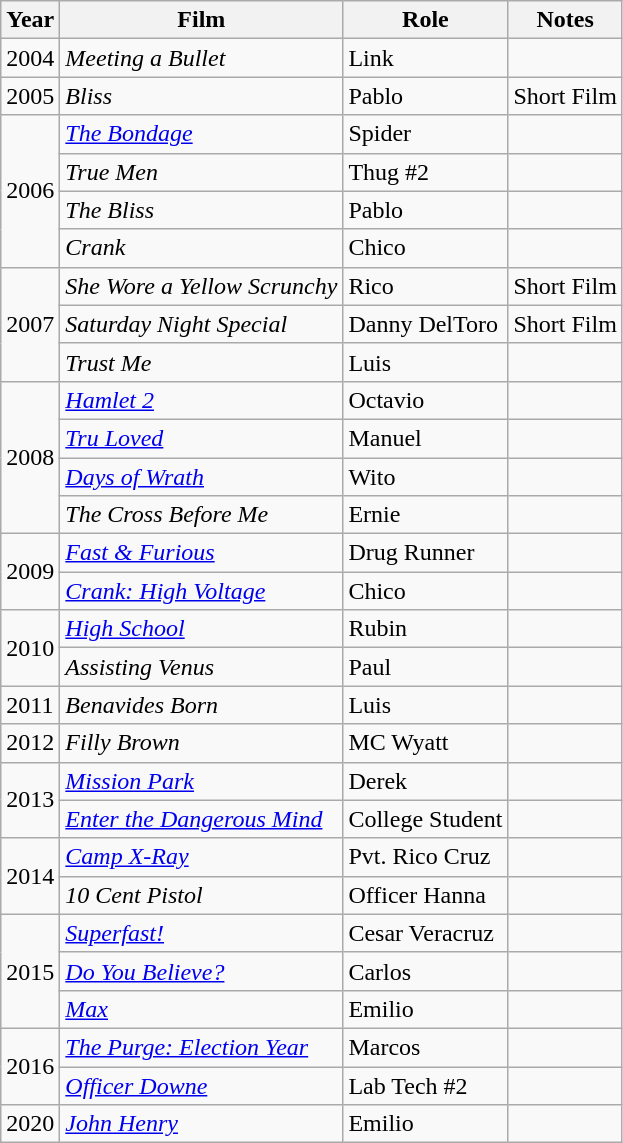<table class="wikitable">
<tr>
<th scope="col">Year</th>
<th scope="col">Film</th>
<th scope="col">Role</th>
<th scope="col">Notes</th>
</tr>
<tr>
<td>2004</td>
<td><em>Meeting a Bullet</em></td>
<td>Link</td>
<td></td>
</tr>
<tr>
<td>2005</td>
<td><em>Bliss</em></td>
<td>Pablo</td>
<td>Short Film</td>
</tr>
<tr>
<td rowspan="4">2006</td>
<td><em><a href='#'>The Bondage</a></em></td>
<td>Spider</td>
<td></td>
</tr>
<tr>
<td><em>True Men</em></td>
<td>Thug #2</td>
<td></td>
</tr>
<tr>
<td><em>The Bliss</em></td>
<td>Pablo</td>
<td></td>
</tr>
<tr>
<td><em>Crank</em></td>
<td>Chico</td>
<td></td>
</tr>
<tr>
<td rowspan="3">2007</td>
<td><em>She Wore a Yellow Scrunchy</em></td>
<td>Rico</td>
<td>Short Film</td>
</tr>
<tr>
<td><em>Saturday Night Special</em></td>
<td>Danny DelToro</td>
<td>Short Film</td>
</tr>
<tr>
<td><em>Trust Me</em></td>
<td>Luis</td>
<td></td>
</tr>
<tr>
<td rowspan="4">2008</td>
<td><em><a href='#'>Hamlet 2</a></em></td>
<td>Octavio</td>
<td></td>
</tr>
<tr>
<td><em><a href='#'>Tru Loved</a></em></td>
<td>Manuel</td>
<td></td>
</tr>
<tr>
<td><em><a href='#'>Days of Wrath</a></em></td>
<td>Wito</td>
<td></td>
</tr>
<tr>
<td><em>The Cross Before Me</em></td>
<td>Ernie</td>
<td></td>
</tr>
<tr>
<td rowspan="2">2009</td>
<td><em><a href='#'>Fast & Furious</a></em></td>
<td>Drug Runner</td>
<td></td>
</tr>
<tr>
<td><em><a href='#'>Crank: High Voltage</a></em></td>
<td>Chico</td>
<td></td>
</tr>
<tr>
<td rowspan="2">2010</td>
<td><em><a href='#'>High School</a></em></td>
<td>Rubin</td>
<td></td>
</tr>
<tr>
<td><em>Assisting Venus</em></td>
<td>Paul</td>
<td></td>
</tr>
<tr>
<td>2011</td>
<td><em>Benavides Born</em></td>
<td>Luis</td>
<td></td>
</tr>
<tr>
<td>2012</td>
<td><em>Filly Brown</em></td>
<td>MC Wyatt</td>
<td></td>
</tr>
<tr>
<td rowspan="2">2013</td>
<td><em><a href='#'>Mission Park</a></em></td>
<td>Derek</td>
<td></td>
</tr>
<tr>
<td><em><a href='#'>Enter the Dangerous Mind</a></em></td>
<td>College Student</td>
<td></td>
</tr>
<tr>
<td rowspan="2">2014</td>
<td><em><a href='#'>Camp X-Ray</a></em></td>
<td>Pvt. Rico Cruz</td>
<td></td>
</tr>
<tr>
<td><em>10 Cent Pistol</em></td>
<td>Officer Hanna</td>
<td></td>
</tr>
<tr>
<td rowspan="3">2015</td>
<td><em><a href='#'>Superfast!</a></em></td>
<td>Cesar Veracruz</td>
<td></td>
</tr>
<tr>
<td><em><a href='#'>Do You Believe?</a></em></td>
<td>Carlos</td>
<td></td>
</tr>
<tr>
<td><em><a href='#'>Max</a></em></td>
<td>Emilio</td>
<td></td>
</tr>
<tr>
<td rowspan="2">2016</td>
<td><em><a href='#'>The Purge: Election Year</a></em></td>
<td>Marcos</td>
<td></td>
</tr>
<tr>
<td><em><a href='#'>Officer Downe</a></em></td>
<td>Lab Tech #2</td>
<td></td>
</tr>
<tr>
<td>2020</td>
<td><em><a href='#'>John Henry</a></em></td>
<td>Emilio</td>
<td></td>
</tr>
</table>
